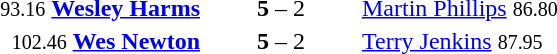<table style="text-align:center">
<tr>
<th width=223></th>
<th width=100></th>
<th width=223></th>
</tr>
<tr>
<td align=right><small><span>93.16</span></small> <strong><a href='#'>Wesley Harms</a></strong> </td>
<td><strong>5</strong> – 2</td>
<td align=left> <a href='#'>Martin Phillips</a> <small><span>86.80</span></small></td>
</tr>
<tr>
<td align=right><small><span>102.46</span></small> <strong><a href='#'>Wes Newton</a></strong> </td>
<td><strong>5</strong> – 2</td>
<td align=left> <a href='#'>Terry Jenkins</a> <small><span>87.95</span></small></td>
</tr>
</table>
